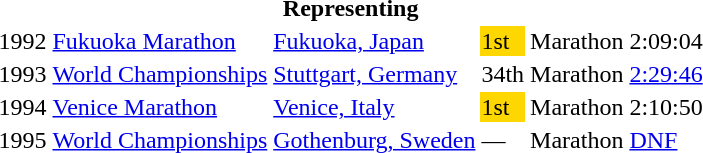<table>
<tr>
<th colspan="6">Representing </th>
</tr>
<tr>
<td>1992</td>
<td><a href='#'>Fukuoka Marathon</a></td>
<td><a href='#'>Fukuoka, Japan</a></td>
<td bgcolor="gold">1st</td>
<td>Marathon</td>
<td>2:09:04</td>
</tr>
<tr>
<td>1993</td>
<td><a href='#'>World Championships</a></td>
<td><a href='#'>Stuttgart, Germany</a></td>
<td>34th</td>
<td>Marathon</td>
<td><a href='#'>2:29:46</a></td>
</tr>
<tr>
<td>1994</td>
<td><a href='#'>Venice Marathon</a></td>
<td><a href='#'>Venice, Italy</a></td>
<td bgcolor="gold">1st</td>
<td>Marathon</td>
<td>2:10:50</td>
</tr>
<tr>
<td>1995</td>
<td><a href='#'>World Championships</a></td>
<td><a href='#'>Gothenburg, Sweden</a></td>
<td>—</td>
<td>Marathon</td>
<td><a href='#'>DNF</a></td>
</tr>
</table>
